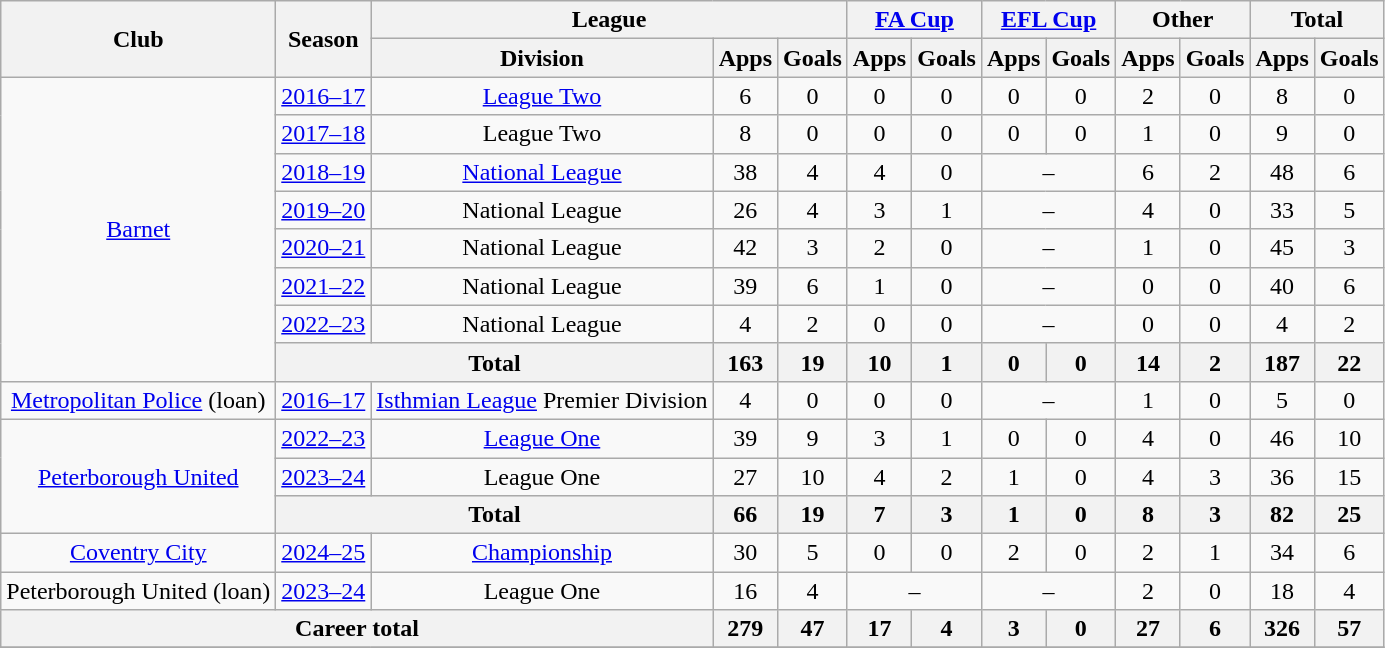<table class="wikitable" style="text-align: center">
<tr>
<th rowspan="2">Club</th>
<th rowspan="2">Season</th>
<th colspan="3">League</th>
<th colspan="2"><a href='#'>FA Cup</a></th>
<th colspan="2"><a href='#'>EFL Cup</a></th>
<th colspan="2">Other</th>
<th colspan="2">Total</th>
</tr>
<tr>
<th>Division</th>
<th>Apps</th>
<th>Goals</th>
<th>Apps</th>
<th>Goals</th>
<th>Apps</th>
<th>Goals</th>
<th>Apps</th>
<th>Goals</th>
<th>Apps</th>
<th>Goals</th>
</tr>
<tr>
<td rowspan="8"><a href='#'>Barnet</a></td>
<td><a href='#'>2016–17</a></td>
<td><a href='#'>League Two</a></td>
<td>6</td>
<td>0</td>
<td>0</td>
<td>0</td>
<td>0</td>
<td>0</td>
<td>2</td>
<td>0</td>
<td>8</td>
<td>0</td>
</tr>
<tr>
<td><a href='#'>2017–18</a></td>
<td>League Two</td>
<td>8</td>
<td>0</td>
<td>0</td>
<td>0</td>
<td>0</td>
<td>0</td>
<td>1</td>
<td>0</td>
<td>9</td>
<td>0</td>
</tr>
<tr>
<td><a href='#'>2018–19</a></td>
<td><a href='#'>National League</a></td>
<td>38</td>
<td>4</td>
<td>4</td>
<td>0</td>
<td colspan="2">–</td>
<td>6</td>
<td>2</td>
<td>48</td>
<td>6</td>
</tr>
<tr>
<td><a href='#'>2019–20</a></td>
<td>National League</td>
<td>26</td>
<td>4</td>
<td>3</td>
<td>1</td>
<td colspan="2">–</td>
<td>4</td>
<td>0</td>
<td>33</td>
<td>5</td>
</tr>
<tr>
<td><a href='#'>2020–21</a></td>
<td>National League</td>
<td>42</td>
<td>3</td>
<td>2</td>
<td>0</td>
<td colspan="2">–</td>
<td>1</td>
<td>0</td>
<td>45</td>
<td>3</td>
</tr>
<tr>
<td><a href='#'>2021–22</a></td>
<td>National League</td>
<td>39</td>
<td>6</td>
<td>1</td>
<td>0</td>
<td colspan="2">–</td>
<td>0</td>
<td>0</td>
<td>40</td>
<td>6</td>
</tr>
<tr>
<td><a href='#'>2022–23</a></td>
<td>National League</td>
<td>4</td>
<td>2</td>
<td>0</td>
<td>0</td>
<td colspan="2">–</td>
<td>0</td>
<td>0</td>
<td>4</td>
<td>2</td>
</tr>
<tr>
<th colspan="2">Total</th>
<th>163</th>
<th>19</th>
<th>10</th>
<th>1</th>
<th>0</th>
<th>0</th>
<th>14</th>
<th>2</th>
<th>187</th>
<th>22</th>
</tr>
<tr>
<td><a href='#'>Metropolitan Police</a> (loan)</td>
<td><a href='#'>2016–17</a></td>
<td><a href='#'>Isthmian League</a> Premier Division</td>
<td>4</td>
<td>0</td>
<td>0</td>
<td>0</td>
<td colspan="2">–</td>
<td>1</td>
<td>0</td>
<td>5</td>
<td>0</td>
</tr>
<tr>
<td rowspan="3"><a href='#'>Peterborough United</a></td>
<td><a href='#'>2022–23</a></td>
<td><a href='#'>League One</a></td>
<td>39</td>
<td>9</td>
<td>3</td>
<td>1</td>
<td>0</td>
<td>0</td>
<td>4</td>
<td>0</td>
<td>46</td>
<td>10</td>
</tr>
<tr>
<td><a href='#'>2023–24</a></td>
<td>League One</td>
<td>27</td>
<td>10</td>
<td>4</td>
<td>2</td>
<td>1</td>
<td>0</td>
<td>4</td>
<td>3</td>
<td>36</td>
<td>15</td>
</tr>
<tr>
<th colspan="2">Total</th>
<th>66</th>
<th>19</th>
<th>7</th>
<th>3</th>
<th>1</th>
<th>0</th>
<th>8</th>
<th>3</th>
<th>82</th>
<th>25</th>
</tr>
<tr>
<td><a href='#'>Coventry City</a></td>
<td><a href='#'>2024–25</a></td>
<td><a href='#'>Championship</a></td>
<td>30</td>
<td>5</td>
<td>0</td>
<td>0</td>
<td>2</td>
<td>0</td>
<td>2</td>
<td>1</td>
<td>34</td>
<td>6</td>
</tr>
<tr>
<td>Peterborough United (loan)</td>
<td><a href='#'>2023–24</a></td>
<td>League One</td>
<td>16</td>
<td>4</td>
<td colspan="2">–</td>
<td colspan="2">–</td>
<td>2</td>
<td>0</td>
<td>18</td>
<td>4</td>
</tr>
<tr>
<th colspan="3">Career total</th>
<th>279</th>
<th>47</th>
<th>17</th>
<th>4</th>
<th>3</th>
<th>0</th>
<th>27</th>
<th>6</th>
<th>326</th>
<th>57</th>
</tr>
<tr>
</tr>
</table>
